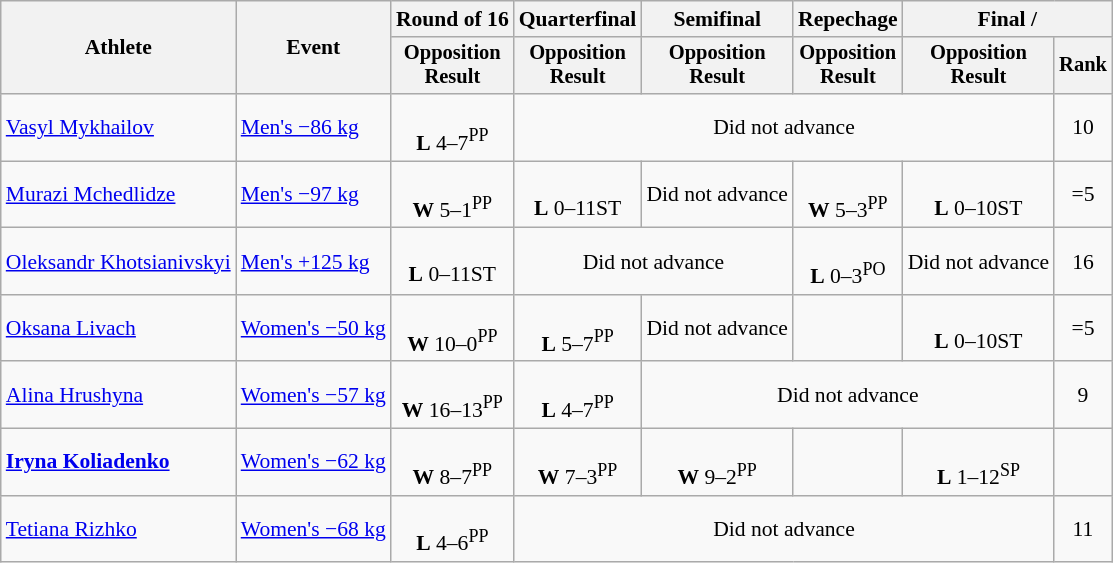<table class="wikitable" style="font-size:90%">
<tr>
<th rowspan=2>Athlete</th>
<th rowspan=2>Event</th>
<th>Round of 16</th>
<th>Quarterfinal</th>
<th>Semifinal</th>
<th>Repechage</th>
<th colspan=2>Final / </th>
</tr>
<tr style="font-size: 95%">
<th>Opposition<br>Result</th>
<th>Opposition<br>Result</th>
<th>Opposition<br>Result</th>
<th>Opposition<br>Result</th>
<th>Opposition<br>Result</th>
<th>Rank</th>
</tr>
<tr align=center>
<td align=left><a href='#'>Vasyl Mykhailov</a></td>
<td align=left><a href='#'>Men's −86 kg</a></td>
<td><br><strong>L</strong> 4–7<sup>PP</sup></td>
<td colspan=4>Did not advance</td>
<td>10</td>
</tr>
<tr align=center>
<td align=left><a href='#'>Murazi Mchedlidze</a></td>
<td align=left><a href='#'>Men's −97 kg</a></td>
<td><br><strong>W</strong> 5–1<sup>PP</sup></td>
<td><br><strong>L</strong> 0–11ST</td>
<td>Did not advance</td>
<td><br><strong>W</strong> 5–3<sup>PP</sup></td>
<td><br><strong>L</strong> 0–10ST</td>
<td>=5</td>
</tr>
<tr align=center>
<td align=left><a href='#'>Oleksandr Khotsianivskyi</a></td>
<td align=left><a href='#'>Men's +125 kg</a></td>
<td><br><strong>L</strong> 0–11ST</td>
<td colspan=2>Did not advance</td>
<td><br><strong>L</strong> 0–3<sup>PO</sup></td>
<td>Did not advance</td>
<td>16</td>
</tr>
<tr align=center>
<td align=left><a href='#'>Oksana Livach</a></td>
<td align=left><a href='#'>Women's −50 kg</a></td>
<td><br><strong>W</strong> 10–0<sup>PP</sup></td>
<td><del></del><br><strong>L</strong> 5–7<sup>PP</sup></td>
<td>Did not advance</td>
<td></td>
<td><br><strong>L</strong> 0–10ST</td>
<td>=5</td>
</tr>
<tr align=center>
<td align=left><a href='#'>Alina Hrushyna</a></td>
<td align=left><a href='#'>Women's −57 kg</a></td>
<td><br><strong>W</strong> 16–13<sup>PP</sup></td>
<td><br><strong>L</strong> 4–7<sup>PP</sup></td>
<td colspan=3>Did not advance</td>
<td>9</td>
</tr>
<tr align=center>
<td align=left><strong><a href='#'>Iryna Koliadenko</a></strong></td>
<td align=left><a href='#'>Women's −62 kg</a></td>
<td><br><strong>W</strong> 8–7<sup>PP</sup></td>
<td><br><strong>W</strong> 7–3<sup>PP</sup></td>
<td><br><strong>W</strong> 9–2<sup>PP</sup></td>
<td></td>
<td><br><strong>L</strong> 1–12<sup>SP</sup></td>
<td></td>
</tr>
<tr align=center>
<td align=left><a href='#'>Tetiana Rizhko</a></td>
<td align=left><a href='#'>Women's −68 kg</a></td>
<td><br><strong>L</strong> 4–6<sup>PP</sup></td>
<td colspan=4>Did not advance</td>
<td>11</td>
</tr>
</table>
